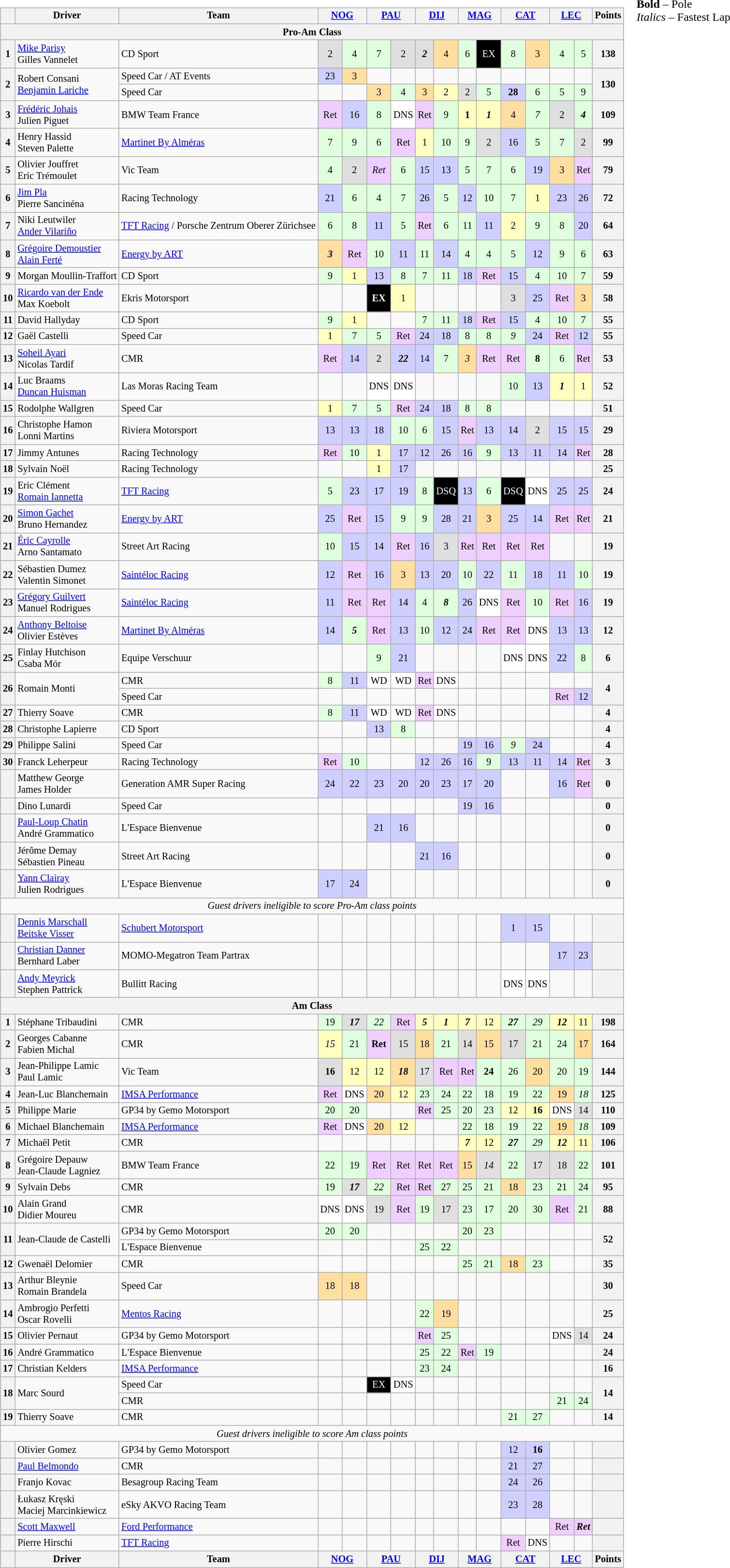<table>
<tr>
<td valign="top"><br><table class="wikitable" style="font-size: 85%; text-align:center;">
<tr>
<th></th>
<th>Driver</th>
<th>Team</th>
<th colspan=2><a href='#'>NOG</a><br></th>
<th colspan=2><a href='#'>PAU</a><br></th>
<th colspan=2><a href='#'>DIJ</a><br></th>
<th colspan=2><a href='#'>MAG</a><br></th>
<th colspan=2><a href='#'>CAT</a><br></th>
<th colspan=2><a href='#'>LEC</a><br></th>
<th>Points</th>
</tr>
<tr>
<th colspan=16>Pro-Am Class</th>
</tr>
<tr>
<th>1</th>
<td align=left> <a href='#'>Mike Parisy</a><br> Gilles Vannelet</td>
<td align=left> CD Sport</td>
<td style="background:#DFDFDF;">2</td>
<td style="background:#DFFFDF;">4</td>
<td style="background:#DFFFDF;">7</td>
<td style="background:#DFDFDF;">2</td>
<td style="background:#DFDFDF;"><strong><em>2</em></strong></td>
<td style="background:#FFDF9F;">4</td>
<td style="background:#DFFFDF;">6</td>
<td style="background:#000000; color:white;">EX</td>
<td style="background:#DFFFDF;">8</td>
<td style="background:#FFDF9F;">3</td>
<td style="background:#DFFFDF;">4</td>
<td style="background:#DFFFDF;">5</td>
<th>138</th>
</tr>
<tr>
<th rowspan=2>2</th>
<td rowspan=2 align=left> Robert Consani<br> <a href='#'>Benjamin Lariche</a></td>
<td align=left> Speed Car / AT Events</td>
<td style="background:#CFCFFF;">23</td>
<td style="background:#FFDF9F;">3</td>
<td></td>
<td></td>
<td></td>
<td></td>
<td></td>
<td></td>
<td></td>
<td></td>
<td></td>
<td></td>
<th rowspan=2>130</th>
</tr>
<tr>
<td align=left> Speed Car</td>
<td></td>
<td></td>
<td style="background:#FFDF9F;">3</td>
<td style="background:#DFFFDF;">4</td>
<td style="background:#FFDF9F;">3</td>
<td style="background:#FFFFBF;">2</td>
<td style="background:#DFDFDF;">2</td>
<td style="background:#DFFFDF;">5</td>
<td style="background:#CFCFFF;"><strong>28</strong></td>
<td style="background:#DFFFDF;">6</td>
<td style="background:#DFFFDF;">5</td>
<td style="background:#DFFFDF;">9</td>
</tr>
<tr>
<th>3</th>
<td align=left> <a href='#'>Frédéric Johais</a><br> Julien Piguet</td>
<td align=left> BMW Team France</td>
<td style="background:#EFCFFF;">Ret</td>
<td style="background:#CFCFFF;">16</td>
<td style="background:#DFFFDF;">8</td>
<td style="background:#FFFFFF;">DNS</td>
<td style="background:#EFCFFF;">Ret</td>
<td style="background:#DFFFDF;">9</td>
<td style="background:#FFFFBF;"><strong>1</strong></td>
<td style="background:#FFFFBF;"><strong><em>1</em></strong></td>
<td style="background:#FFDF9F;">4</td>
<td style="background:#DFFFDF;"><em>7</em></td>
<td style="background:#DFDFDF;">2</td>
<td style="background:#DFFFDF;"><strong><em>4</em></strong></td>
<th>109</th>
</tr>
<tr>
<th>4</th>
<td align=left> Henry Hassid<br> Steven Palette</td>
<td align=left> <a href='#'>Martinet By Alméras</a></td>
<td style="background:#DFFFDF;">7</td>
<td style="background:#DFFFDF;">9</td>
<td style="background:#DFFFDF;">6</td>
<td style="background:#EFCFFF;">Ret</td>
<td style="background:#FFFFBF;">1</td>
<td style="background:#DFFFDF;">10</td>
<td style="background:#DFFFDF;">9</td>
<td style="background:#DFDFDF;">2</td>
<td style="background:#CFCFFF;">16</td>
<td style="background:#DFFFDF;">5</td>
<td style="background:#DFFFDF;">7</td>
<td style="background:#DFDFDF;">2</td>
<th>99</th>
</tr>
<tr>
<th>5</th>
<td align=left> Olivier Jouffret<br> Eric Trémoulet</td>
<td align=left> Vic Team</td>
<td style="background:#DFFFDF;">4</td>
<td style="background:#DFDFDF;">2</td>
<td style="background:#EFCFFF;"><em>Ret</em></td>
<td style="background:#DFFFDF;">6</td>
<td style="background:#CFCFFF;">15</td>
<td style="background:#CFCFFF;">13</td>
<td style="background:#DFFFDF;">5</td>
<td style="background:#DFFFDF;">7</td>
<td style="background:#DFFFDF;">6</td>
<td style="background:#CFCFFF;">19</td>
<td style="background:#FFDF9F;">3</td>
<td style="background:#EFCFFF;">Ret</td>
<th>79</th>
</tr>
<tr>
<th>6</th>
<td align=left> <a href='#'>Jim Pla</a><br> Pierre Sancinéna</td>
<td align=left> Racing Technology</td>
<td style="background:#CFCFFF;">21</td>
<td style="background:#DFFFDF;">6</td>
<td style="background:#DFFFDF;">4</td>
<td style="background:#DFFFDF;">7</td>
<td style="background:#CFCFFF;">26</td>
<td style="background:#DFFFDF;">5</td>
<td style="background:#CFCFFF;">12</td>
<td style="background:#DFFFDF;">10</td>
<td style="background:#DFFFDF;">7</td>
<td style="background:#FFFFBF;">1</td>
<td style="background:#CFCFFF;">23</td>
<td style="background:#CFCFFF;">26</td>
<th>72</th>
</tr>
<tr>
<th>7</th>
<td align=left> Niki Leutwiler<br> <a href='#'>Ander Vilariño</a></td>
<td align=left> <a href='#'>TFT Racing</a> / Porsche Zentrum Oberer Zürichsee</td>
<td style="background:#DFFFDF;">6</td>
<td style="background:#DFFFDF;">8</td>
<td style="background:#CFCFFF;">11</td>
<td style="background:#DFFFDF;">5</td>
<td style="background:#EFCFFF;">Ret</td>
<td style="background:#DFFFDF;">6</td>
<td style="background:#DFFFDF;">11</td>
<td style="background:#CFCFFF;">11</td>
<td style="background:#FFFFBF;">2</td>
<td style="background:#DFFFDF;">9</td>
<td style="background:#DFFFDF;">8</td>
<td style="background:#CFCFFF;">20</td>
<th>64</th>
</tr>
<tr>
<th>8</th>
<td align=left> <a href='#'>Grégoire Demoustier</a><br> <a href='#'>Alain Ferté</a></td>
<td align=left> <a href='#'>Energy by ART</a></td>
<td style="background:#FFDF9F;"><strong><em>3</em></strong></td>
<td style="background:#EFCFFF;">Ret</td>
<td style="background:#DFFFDF;">10</td>
<td style="background:#CFCFFF;">11</td>
<td style="background:#DFFFDF;">11</td>
<td style="background:#CFCFFF;">14</td>
<td style="background:#DFFFDF;">4</td>
<td style="background:#DFFFDF;">4</td>
<td style="background:#DFFFDF;">5</td>
<td style="background:#CFCFFF;">12</td>
<td style="background:#DFFFDF;">9</td>
<td style="background:#DFFFDF;">6</td>
<th>63</th>
</tr>
<tr>
<th>9</th>
<td align=left> Morgan Moullin-Traffort</td>
<td align=left> CD Sport</td>
<td style="background:#DFFFDF;">9</td>
<td style="background:#FFFFBF;">1</td>
<td style="background:#CFCFFF;">13</td>
<td style="background:#DFFFDF;">8</td>
<td style="background:#DFFFDF;">7</td>
<td style="background:#DFFFDF;">11</td>
<td style="background:#CFCFFF;">18</td>
<td style="background:#EFCFFF;">Ret</td>
<td style="background:#CFCFFF;">15</td>
<td style="background:#DFFFDF;">4</td>
<td style="background:#DFFFDF;">10</td>
<td style="background:#DFFFDF;">7</td>
<th>59</th>
</tr>
<tr>
<th>10</th>
<td align=left> <a href='#'>Ricardo van der Ende</a><br> Max Koebolt</td>
<td align=left> Ekris Motorsport</td>
<td></td>
<td></td>
<td style="background:#000000; color:white;"><strong>EX</strong></td>
<td style="background:#FFFFBF;">1</td>
<td></td>
<td></td>
<td></td>
<td></td>
<td style="background:#DFDFDF;">3</td>
<td style="background:#CFCFFF;">25</td>
<td style="background:#EFCFFF;">Ret</td>
<td style="background:#FFDF9F;">3</td>
<th>58</th>
</tr>
<tr>
<th>11</th>
<td align=left> David Hallyday</td>
<td align=left> CD Sport</td>
<td style="background:#DFFFDF;">9</td>
<td style="background:#FFFFBF;">1</td>
<td></td>
<td></td>
<td style="background:#DFFFDF;">7</td>
<td style="background:#DFFFDF;">11</td>
<td style="background:#CFCFFF;">18</td>
<td style="background:#EFCFFF;">Ret</td>
<td style="background:#CFCFFF;">15</td>
<td style="background:#DFFFDF;">4</td>
<td style="background:#DFFFDF;">10</td>
<td style="background:#DFFFDF;">7</td>
<th>55</th>
</tr>
<tr>
<th>12</th>
<td align=left> Gaël Castelli</td>
<td align=left> Speed Car</td>
<td style="background:#FFFFBF;">1</td>
<td style="background:#DFFFDF;">7</td>
<td style="background:#DFFFDF;">5</td>
<td style="background:#EFCFFF;">Ret</td>
<td style="background:#CFCFFF;">24</td>
<td style="background:#CFCFFF;">18</td>
<td style="background:#DFFFDF;">8</td>
<td style="background:#DFFFDF;">8</td>
<td style="background:#DFFFDF;"><em>9</em></td>
<td style="background:#CFCFFF;">24</td>
<td style="background:#EFCFFF;">Ret</td>
<td style="background:#CFCFFF;">12</td>
<th>55</th>
</tr>
<tr>
<th>13</th>
<td align=left> <a href='#'>Soheil Ayari</a><br> Nicolas Tardif</td>
<td align=left> CMR</td>
<td style="background:#EFCFFF;">Ret</td>
<td style="background:#CFCFFF;">14</td>
<td style="background:#DFDFDF;">2</td>
<td style="background:#CFCFFF;"><strong><em>22</em></strong></td>
<td style="background:#CFCFFF;">14</td>
<td style="background:#DFFFDF;">7</td>
<td style="background:#FFDF9F;"><em>3</em></td>
<td style="background:#EFCFFF;">Ret</td>
<td style="background:#EFCFFF;">Ret</td>
<td style="background:#DFFFDF;"><strong>8</strong></td>
<td style="background:#DFFFDF;">6</td>
<td style="background:#EFCFFF;">Ret</td>
<th>53</th>
</tr>
<tr>
<th>14</th>
<td align=left> Luc Braams<br> <a href='#'>Duncan Huisman</a></td>
<td align=left> Las Moras Racing Team</td>
<td></td>
<td></td>
<td style="background:#FFFFFF;">DNS</td>
<td style="background:#FFFFFF;">DNS</td>
<td></td>
<td></td>
<td></td>
<td></td>
<td style="background:#DFFFDF;">10</td>
<td style="background:#CFCFFF;">13</td>
<td style="background:#FFFFBF;"><strong><em>1</em></strong></td>
<td style="background:#FFFFBF;">1</td>
<th>52</th>
</tr>
<tr>
<th>15</th>
<td align=left> Rodolphe Wallgren</td>
<td align=left> Speed Car</td>
<td style="background:#FFFFBF;">1</td>
<td style="background:#DFFFDF;">7</td>
<td style="background:#DFFFDF;">5</td>
<td style="background:#EFCFFF;">Ret</td>
<td style="background:#CFCFFF;">24</td>
<td style="background:#CFCFFF;">18</td>
<td style="background:#DFFFDF;">8</td>
<td style="background:#DFFFDF;">8</td>
<td></td>
<td></td>
<td></td>
<td></td>
<th>51</th>
</tr>
<tr>
<th>16</th>
<td align=left> Christophe Hamon<br> Lonni Martins</td>
<td align=left> Riviera Motorsport</td>
<td style="background:#CFCFFF;">13</td>
<td style="background:#CFCFFF;">13</td>
<td style="background:#CFCFFF;">18</td>
<td style="background:#DFFFDF;">10</td>
<td style="background:#DFFFDF;">6</td>
<td style="background:#CFCFFF;">15</td>
<td style="background:#EFCFFF;">Ret</td>
<td style="background:#CFCFFF;">13</td>
<td style="background:#CFCFFF;">14</td>
<td style="background:#DFDFDF;">2</td>
<td style="background:#CFCFFF;">15</td>
<td style="background:#CFCFFF;">15</td>
<th>29</th>
</tr>
<tr>
<th>17</th>
<td align=left> Jimmy Antunes</td>
<td align=left> Racing Technology</td>
<td style="background:#EFCFFF;">Ret</td>
<td style="background:#DFFFDF;">10</td>
<td style="background:#FFFFBF;">1</td>
<td style="background:#CFCFFF;">17</td>
<td style="background:#CFCFFF;">12</td>
<td style="background:#CFCFFF;">26</td>
<td style="background:#CFCFFF;">16</td>
<td style="background:#DFFFDF;">9</td>
<td style="background:#CFCFFF;">13</td>
<td style="background:#CFCFFF;">11</td>
<td style="background:#CFCFFF;">14</td>
<td style="background:#EFCFFF;">Ret</td>
<th>28</th>
</tr>
<tr>
<th>18</th>
<td align=left> Sylvain Noël</td>
<td align=left> Racing Technology</td>
<td></td>
<td></td>
<td style="background:#FFFFBF;">1</td>
<td style="background:#CFCFFF;">17</td>
<td></td>
<td></td>
<td></td>
<td></td>
<td></td>
<td></td>
<td></td>
<td></td>
<th>25</th>
</tr>
<tr>
<th>19</th>
<td align=left> Eric Clément<br> <a href='#'>Romain Iannetta</a></td>
<td align=left> <a href='#'>TFT Racing</a></td>
<td style="background:#DFFFDF;">5</td>
<td style="background:#CFCFFF;">23</td>
<td style="background:#CFCFFF;">17</td>
<td style="background:#CFCFFF;">19</td>
<td style="background:#DFFFDF;">8</td>
<td style="background:#000000; color:white;">DSQ</td>
<td style="background:#CFCFFF;">13</td>
<td style="background:#DFFFDF;">6</td>
<td style="background:#000000; color:white;">DSQ</td>
<td style="background:#FFFFFF;">DNS</td>
<td style="background:#CFCFFF;">25</td>
<td style="background:#CFCFFF;">25</td>
<th>24</th>
</tr>
<tr>
<th>20</th>
<td align=left> <a href='#'>Simon Gachet</a><br> Bruno Hernandez</td>
<td align=left> <a href='#'>Energy by ART</a></td>
<td style="background:#CFCFFF;">25</td>
<td style="background:#EFCFFF;">Ret</td>
<td style="background:#CFCFFF;">15</td>
<td style="background:#DFFFDF;">9</td>
<td style="background:#DFFFDF;">9</td>
<td style="background:#CFCFFF;">28</td>
<td style="background:#CFCFFF;">21</td>
<td style="background:#FFDF9F;">3</td>
<td style="background:#CFCFFF;">25</td>
<td style="background:#CFCFFF;">14</td>
<td style="background:#EFCFFF;">Ret</td>
<td style="background:#EFCFFF;">Ret</td>
<th>21</th>
</tr>
<tr>
<th>21</th>
<td align=left> <a href='#'>Éric Cayrolle</a><br> Arno Santamato</td>
<td align=left> Street Art Racing</td>
<td style="background:#DFFFDF;">10</td>
<td style="background:#CFCFFF;">15</td>
<td style="background:#CFCFFF;">14</td>
<td style="background:#EFCFFF;">Ret</td>
<td style="background:#CFCFFF;">16</td>
<td style="background:#DFDFDF;">3</td>
<td style="background:#EFCFFF;">Ret</td>
<td style="background:#EFCFFF;">Ret</td>
<td style="background:#EFCFFF;">Ret</td>
<td style="background:#EFCFFF;">Ret</td>
<td></td>
<td></td>
<th>19</th>
</tr>
<tr>
<th>22</th>
<td align=left> Sébastien Dumez<br> Valentin Simonet</td>
<td align=left> <a href='#'>Saintéloc Racing</a></td>
<td style="background:#CFCFFF;">12</td>
<td style="background:#EFCFFF;">Ret</td>
<td style="background:#CFCFFF;">16</td>
<td style="background:#FFDF9F;">3</td>
<td style="background:#CFCFFF;">13</td>
<td style="background:#CFCFFF;">20</td>
<td style="background:#DFFFDF;">10</td>
<td style="background:#CFCFFF;">22</td>
<td style="background:#DFFFDF;">11</td>
<td style="background:#CFCFFF;">18</td>
<td style="background:#CFCFFF;">11</td>
<td style="background:#DFFFDF;">10</td>
<th>19</th>
</tr>
<tr>
<th>23</th>
<td align=left> <a href='#'>Grégory Guilvert</a><br> Manuel Rodrigues</td>
<td align=left> <a href='#'>Saintéloc Racing</a></td>
<td style="background:#CFCFFF;">11</td>
<td style="background:#EFCFFF;">Ret</td>
<td style="background:#EFCFFF;">Ret</td>
<td style="background:#CFCFFF;">14</td>
<td style="background:#DFFFDF;">4</td>
<td style="background:#DFFFDF;"><strong><em>8</em></strong></td>
<td style="background:#CFCFFF;">26</td>
<td style="background:#FFFFFF;">DNS</td>
<td style="background:#EFCFFF;">Ret</td>
<td style="background:#DFFFDF;">10</td>
<td style="background:#EFCFFF;">Ret</td>
<td style="background:#CFCFFF;">16</td>
<th>19</th>
</tr>
<tr>
<th>24</th>
<td align=left> <a href='#'>Anthony Beltoise</a><br> Olivier Estèves</td>
<td align=left> <a href='#'>Martinet By Alméras</a></td>
<td style="background:#CFCFFF;">14</td>
<td style="background:#DFFFDF;"><strong><em>5</em></strong></td>
<td style="background:#EFCFFF;">Ret</td>
<td style="background:#CFCFFF;">13</td>
<td style="background:#DFFFDF;">10</td>
<td style="background:#CFCFFF;">12</td>
<td style="background:#CFCFFF;">24</td>
<td style="background:#EFCFFF;">Ret</td>
<td style="background:#EFCFFF;">Ret</td>
<td style="background:#FFFFFF;">DNS</td>
<td style="background:#CFCFFF;">13</td>
<td style="background:#CFCFFF;">13</td>
<th>12</th>
</tr>
<tr>
<th>25</th>
<td align=left> Finlay Hutchison<br> Csaba Mór</td>
<td align=left> Equipe Verschuur</td>
<td></td>
<td></td>
<td style="background:#DFFFDF;">9</td>
<td style="background:#CFCFFF;">21</td>
<td></td>
<td></td>
<td></td>
<td></td>
<td style="background:#FFFFFF;">DNS</td>
<td style="background:#FFFFFF;">DNS</td>
<td style="background:#CFCFFF;">22</td>
<td style="background:#DFFFDF;">8</td>
<th>6</th>
</tr>
<tr>
<th rowspan=2>26</th>
<td rowspan=2 align=left> Romain Monti</td>
<td align=left> CMR</td>
<td style="background:#DFFFDF;">8</td>
<td style="background:#CFCFFF;">11</td>
<td style="background:#FFFFFF;">WD</td>
<td style="background:#FFFFFF;">WD</td>
<td style="background:#EFCFFF;">Ret</td>
<td style="background:#FFFFFF;">DNS</td>
<td></td>
<td></td>
<td></td>
<td></td>
<td></td>
<td></td>
<th rowspan=2>4</th>
</tr>
<tr>
<td align=left> Speed Car</td>
<td></td>
<td></td>
<td></td>
<td></td>
<td></td>
<td></td>
<td></td>
<td></td>
<td></td>
<td></td>
<td style="background:#EFCFFF;">Ret</td>
<td style="background:#CFCFFF;">12</td>
</tr>
<tr>
<th>27</th>
<td align=left> Thierry Soave</td>
<td align=left> CMR</td>
<td style="background:#DFFFDF;">8</td>
<td style="background:#CFCFFF;">11</td>
<td style="background:#FFFFFF;">WD</td>
<td style="background:#FFFFFF;">WD</td>
<td style="background:#EFCFFF;">Ret</td>
<td style="background:#FFFFFF;">DNS</td>
<td></td>
<td></td>
<td></td>
<td></td>
<td></td>
<td></td>
<th>4</th>
</tr>
<tr>
<th>28</th>
<td align=left> Christophe Lapierre</td>
<td align=left> CD Sport</td>
<td></td>
<td></td>
<td style="background:#CFCFFF;">13</td>
<td style="background:#DFFFDF;">8</td>
<td></td>
<td></td>
<td></td>
<td></td>
<td></td>
<td></td>
<td></td>
<td></td>
<th>4</th>
</tr>
<tr>
<th>29</th>
<td align=left> Philippe Salini</td>
<td align=left> Speed Car</td>
<td></td>
<td></td>
<td></td>
<td></td>
<td></td>
<td></td>
<td style="background:#CFCFFF;">19</td>
<td style="background:#CFCFFF;">16</td>
<td style="background:#DFFFDF;"><em>9</em></td>
<td style="background:#CFCFFF;">24</td>
<td></td>
<td></td>
<th>4</th>
</tr>
<tr>
<th>30</th>
<td align=left> Franck Leherpeur</td>
<td align=left> Racing Technology</td>
<td style="background:#EFCFFF;">Ret</td>
<td style="background:#DFFFDF;">10</td>
<td></td>
<td></td>
<td style="background:#CFCFFF;">12</td>
<td style="background:#CFCFFF;">26</td>
<td style="background:#CFCFFF;">16</td>
<td style="background:#DFFFDF;">9</td>
<td style="background:#CFCFFF;">13</td>
<td style="background:#CFCFFF;">11</td>
<td style="background:#CFCFFF;">14</td>
<td style="background:#EFCFFF;">Ret</td>
<th>3</th>
</tr>
<tr>
<th></th>
<td align=left> Matthew George<br> James Holder</td>
<td align=left> Generation AMR Super Racing</td>
<td style="background:#CFCFFF;">24</td>
<td style="background:#CFCFFF;">22</td>
<td style="background:#CFCFFF;">23</td>
<td style="background:#CFCFFF;">20</td>
<td style="background:#CFCFFF;">20</td>
<td style="background:#CFCFFF;">23</td>
<td style="background:#CFCFFF;">17</td>
<td style="background:#CFCFFF;">20</td>
<td></td>
<td></td>
<td style="background:#CFCFFF;">16</td>
<td style="background:#EFCFFF;">Ret</td>
<th>0</th>
</tr>
<tr>
<th></th>
<td align=left> Dino Lunardi</td>
<td align=left> Speed Car</td>
<td></td>
<td></td>
<td></td>
<td></td>
<td></td>
<td></td>
<td style="background:#CFCFFF;">19</td>
<td style="background:#CFCFFF;">16</td>
<td></td>
<td></td>
<td></td>
<td></td>
<th>0</th>
</tr>
<tr>
<th></th>
<td align=left> <a href='#'>Paul-Loup Chatin</a><br> André Grammatico</td>
<td align=left> L'Espace Bienvenue</td>
<td></td>
<td></td>
<td style="background:#CFCFFF;">21</td>
<td style="background:#CFCFFF;">16</td>
<td></td>
<td></td>
<td></td>
<td></td>
<td></td>
<td></td>
<td></td>
<td></td>
<th>0</th>
</tr>
<tr>
<th></th>
<td align=left> Jérôme Demay<br> Sébastien Pineau</td>
<td align=left> Street Art Racing</td>
<td></td>
<td></td>
<td></td>
<td></td>
<td style="background:#CFCFFF;">21</td>
<td style="background:#CFCFFF;">16</td>
<td></td>
<td></td>
<td></td>
<td></td>
<td></td>
<td></td>
<th>0</th>
</tr>
<tr>
<th></th>
<td align=left> <a href='#'>Yann Clairay</a><br> Julien Rodrigues</td>
<td align=left> L'Espace Bienvenue</td>
<td style="background:#CFCFFF;">17</td>
<td style="background:#CFCFFF;">24</td>
<td></td>
<td></td>
<td></td>
<td></td>
<td></td>
<td></td>
<td></td>
<td></td>
<td></td>
<td></td>
<th>0</th>
</tr>
<tr>
<td colspan=16><em>Guest drivers ineligible to score Pro-Am class points</em></td>
</tr>
<tr>
<th></th>
<td align=left> <a href='#'>Dennis Marschall</a><br> <a href='#'>Beitske Visser</a></td>
<td align=left> <a href='#'>Schubert Motorsport</a></td>
<td></td>
<td></td>
<td></td>
<td></td>
<td></td>
<td></td>
<td></td>
<td></td>
<td style="background:#CFCFFF;">1</td>
<td style="background:#CFCFFF;">15</td>
<td></td>
<td></td>
<th></th>
</tr>
<tr>
<th></th>
<td align=left> <a href='#'>Christian Danner</a><br> Bernhard Laber</td>
<td align=left> MOMO-Megatron Team Partrax</td>
<td></td>
<td></td>
<td></td>
<td></td>
<td></td>
<td></td>
<td></td>
<td></td>
<td></td>
<td></td>
<td style="background:#CFCFFF;">17</td>
<td style="background:#CFCFFF;">23</td>
<th></th>
</tr>
<tr>
<th></th>
<td align=left> <a href='#'>Andy Meyrick</a><br> Stephen Pattrick</td>
<td align=left> Bullitt Racing</td>
<td></td>
<td></td>
<td></td>
<td></td>
<td></td>
<td></td>
<td></td>
<td></td>
<td style="background:#FFFFFF;">DNS</td>
<td style="background:#FFFFFF;">DNS</td>
<td></td>
<td></td>
<th></th>
</tr>
<tr>
<th colspan=16>Am Class</th>
</tr>
<tr>
<th>1</th>
<td align=left> Stéphane Tribaudini</td>
<td align=left> CMR</td>
<td style="background:#DFFFDF;">19</td>
<td style="background:#DFDFDF;"><strong><em>17</em></strong></td>
<td style="background:#DFFFDF;"><em>22</em></td>
<td style="background:#EFCFFF;">Ret</td>
<td style="background:#FFFFBF;"><strong><em>5</em></strong></td>
<td style="background:#FFFFBF;"><strong><em>1</em></strong></td>
<td style="background:#FFFFBF;"><strong><em>7</em></strong></td>
<td style="background:#FFFFBF;">12</td>
<td style="background:#DFFFDF;"><strong><em>27</em></strong></td>
<td style="background:#DFFFDF;"><em>29</em></td>
<td style="background:#FFFFBF;"><strong><em>12</em></strong></td>
<td style="background:#FFFFBF;">11</td>
<th>198</th>
</tr>
<tr>
<th>2</th>
<td align=left> Georges Cabanne<br> Fabien Michal</td>
<td align=left> CMR</td>
<td style="background:#FFFFBF;"><em>15</em></td>
<td style="background:#DFFFDF;">21</td>
<td style="background:#EFCFFF;"><strong>Ret</strong></td>
<td style="background:#DFDFDF;">15</td>
<td style="background:#FFDF9F;">18</td>
<td style="background:#DFFFDF;">21</td>
<td style="background:#DFDFDF;">14</td>
<td style="background:#FFDF9F;">15</td>
<td style="background:#DFDFDF;">17</td>
<td style="background:#DFFFDF;">21</td>
<td style="background:#DFFFDF;">24</td>
<td style="background:#FFDF9F;">17</td>
<th>164</th>
</tr>
<tr>
<th>3</th>
<td align=left> Jean-Philippe Lamic<br> Paul Lamic</td>
<td align=left> Vic Team</td>
<td style="background:#DFDFDF;"><strong>16</strong></td>
<td style="background:#FFFFBF;">12</td>
<td style="background:#FFFFBF;">12</td>
<td style="background:#FFDF9F;"><strong><em>18</em></strong></td>
<td style="background:#DFDFDF;">17</td>
<td style="background:#EFCFFF;">Ret</td>
<td style="background:#EFCFFF;">Ret</td>
<td style="background:#DFFFDF;"><strong>24</strong></td>
<td style="background:#DFFFDF;">26</td>
<td style="background:#FFDF9F;">20</td>
<td style="background:#DFFFDF;">20</td>
<td style="background:#DFFFDF;">19</td>
<th>144</th>
</tr>
<tr>
<th>4</th>
<td align=left> Jean-Luc Blanchemain</td>
<td align=left> <a href='#'>IMSA Performance</a></td>
<td style="background:#EFCFFF;">Ret</td>
<td style="background:#FFFFFF;">DNS</td>
<td style="background:#FFDF9F;">20</td>
<td style="background:#FFFFBF;">12</td>
<td style="background:#DFFFDF;">23</td>
<td style="background:#DFFFDF;">24</td>
<td style="background:#DFFFDF;">22</td>
<td style="background:#DFFFDF;">18</td>
<td style="background:#DFFFDF;">19</td>
<td style="background:#DFFFDF;">22</td>
<td style="background:#FFDF9F;">19</td>
<td style="background:#DFFFDF;"><em>18</em></td>
<th>125</th>
</tr>
<tr>
<th>5</th>
<td align=left> Philippe Marie</td>
<td align=left> GP34 by Gemo Motorsport</td>
<td style="background:#DFFFDF;">20</td>
<td style="background:#DFFFDF;">20</td>
<td></td>
<td></td>
<td style="background:#EFCFFF;">Ret</td>
<td style="background:#DFFFDF;">25</td>
<td style="background:#DFFFDF;">20</td>
<td style="background:#DFFFDF;">23</td>
<td style="background:#FFFFBF;">12</td>
<td style="background:#FFFFBF;"><strong>16</strong></td>
<td style="background:#FFFFFF;">DNS</td>
<td style="background:#DFDFDF;">14</td>
<th>110</th>
</tr>
<tr>
<th>6</th>
<td align=left> Michael Blanchemain</td>
<td align=left> <a href='#'>IMSA Performance</a></td>
<td style="background:#EFCFFF;">Ret</td>
<td style="background:#FFFFFF;">DNS</td>
<td style="background:#FFDF9F;">20</td>
<td style="background:#FFFFBF;">12</td>
<td></td>
<td></td>
<td style="background:#DFFFDF;">22</td>
<td style="background:#DFFFDF;">18</td>
<td style="background:#DFFFDF;">19</td>
<td style="background:#DFFFDF;">22</td>
<td style="background:#FFDF9F;">19</td>
<td style="background:#DFFFDF;"><em>18</em></td>
<th>109</th>
</tr>
<tr>
<th>7</th>
<td align=left> Michaël Petit</td>
<td align=left> CMR</td>
<td></td>
<td></td>
<td></td>
<td></td>
<td></td>
<td></td>
<td style="background:#FFFFBF;"><strong><em>7</em></strong></td>
<td style="background:#FFFFBF;">12</td>
<td style="background:#DFFFDF;"><strong><em>27</em></strong></td>
<td style="background:#DFFFDF;"><em>29</em></td>
<td style="background:#FFFFBF;"><strong><em>12</em></strong></td>
<td style="background:#FFFFBF;">11</td>
<th>106</th>
</tr>
<tr>
<th>8</th>
<td align=left> Grégoire Depauw<br> Jean-Claude Lagniez</td>
<td align=left> BMW Team France</td>
<td style="background:#DFFFDF;">22</td>
<td style="background:#DFFFDF;">19</td>
<td style="background:#EFCFFF;">Ret</td>
<td style="background:#EFCFFF;">Ret</td>
<td style="background:#EFCFFF;">Ret</td>
<td style="background:#EFCFFF;">Ret</td>
<td style="background:#FFDF9F;">15</td>
<td style="background:#DFDFDF;"><em>14</em></td>
<td style="background:#DFFFDF;">22</td>
<td style="background:#DFDFDF;">17</td>
<td style="background:#DFDFDF;">18</td>
<td style="background:#DFFFDF;">22</td>
<th>101</th>
</tr>
<tr>
<th>9</th>
<td align=left> Sylvain Debs</td>
<td align=left> CMR</td>
<td style="background:#DFFFDF;">19</td>
<td style="background:#DFDFDF;"><strong><em>17</em></strong></td>
<td style="background:#DFFFDF;"><em>22</em></td>
<td style="background:#EFCFFF;">Ret</td>
<td style="background:#EFCFFF;">Ret</td>
<td style="background:#DFFFDF;">27</td>
<td style="background:#DFFFDF;">25</td>
<td style="background:#DFFFDF;">21</td>
<td style="background:#FFDF9F;">18</td>
<td style="background:#DFFFDF;">23</td>
<td style="background:#DFFFDF;">21</td>
<td style="background:#DFFFDF;">24</td>
<th>95</th>
</tr>
<tr>
<th>10</th>
<td align=left> Alain Grand<br> Didier Moureu</td>
<td align=left> CMR</td>
<td style="background:#FFFFFF;">DNS</td>
<td style="background:#FFFFFF;">DNS</td>
<td style="background:#DFDFDF;">19</td>
<td style="background:#EFCFFF;">Ret</td>
<td style="background:#DFFFDF;">19</td>
<td style="background:#DFDFDF;">17</td>
<td style="background:#DFFFDF;">23</td>
<td style="background:#DFFFDF;">17</td>
<td style="background:#DFFFDF;">20</td>
<td style="background:#DFFFDF;">30</td>
<td style="background:#EFCFFF;">Ret</td>
<td style="background:#DFFFDF;">21</td>
<th>88</th>
</tr>
<tr>
<th rowspan=2>11</th>
<td rowspan=2 align=left> Jean-Claude de Castelli</td>
<td align=left> GP34 by Gemo Motorsport</td>
<td style="background:#DFFFDF;">20</td>
<td style="background:#DFFFDF;">20</td>
<td></td>
<td></td>
<td></td>
<td></td>
<td style="background:#DFFFDF;">20</td>
<td style="background:#DFFFDF;">23</td>
<td></td>
<td></td>
<td></td>
<td></td>
<th rowspan=2>52</th>
</tr>
<tr>
<td align=left> L'Espace Bienvenue</td>
<td></td>
<td></td>
<td></td>
<td></td>
<td style="background:#DFFFDF;">25</td>
<td style="background:#DFFFDF;">22</td>
<td></td>
<td></td>
<td></td>
<td></td>
<td></td>
<td></td>
</tr>
<tr>
<th>12</th>
<td align=left> Gwenaël Delomier</td>
<td align=left> CMR</td>
<td></td>
<td></td>
<td></td>
<td></td>
<td></td>
<td></td>
<td style="background:#DFFFDF;">25</td>
<td style="background:#DFFFDF;">21</td>
<td style="background:#FFDF9F;">18</td>
<td style="background:#DFFFDF;">23</td>
<td></td>
<td></td>
<th>35</th>
</tr>
<tr>
<th>13</th>
<td align=left> Arthur Bleynie<br> Romain Brandela</td>
<td align=left> Speed Car</td>
<td style="background:#FFDF9F;">18</td>
<td style="background:#FFDF9F;">18</td>
<td></td>
<td></td>
<td></td>
<td></td>
<td></td>
<td></td>
<td></td>
<td></td>
<td></td>
<td></td>
<th>30</th>
</tr>
<tr>
<th>14</th>
<td align=left> Ambrogio Perfetti<br> Oscar Rovelli</td>
<td align=left> <a href='#'>Mentos Racing</a></td>
<td></td>
<td></td>
<td></td>
<td></td>
<td style="background:#DFFFDF;">22</td>
<td style="background:#FFDF9F;">19</td>
<td></td>
<td></td>
<td></td>
<td></td>
<td></td>
<td></td>
<th>25</th>
</tr>
<tr>
<th>15</th>
<td align=left> Olivier Pernaut</td>
<td align=left> GP34 by Gemo Motorsport</td>
<td></td>
<td></td>
<td></td>
<td></td>
<td style="background:#EFCFFF;">Ret</td>
<td style="background:#DFFFDF;">25</td>
<td></td>
<td></td>
<td></td>
<td></td>
<td style="background:#FFFFFF;">DNS</td>
<td style="background:#DFDFDF;">14</td>
<th>24</th>
</tr>
<tr>
<th>16</th>
<td align=left> André Grammatico</td>
<td align=left> L'Espace Bienvenue</td>
<td></td>
<td></td>
<td></td>
<td></td>
<td style="background:#DFFFDF;">25</td>
<td style="background:#DFFFDF;">22</td>
<td style="background:#EFCFFF;">Ret</td>
<td style="background:#DFFFDF;">19</td>
<td></td>
<td></td>
<td></td>
<td></td>
<th>24</th>
</tr>
<tr>
<th>17</th>
<td align=left> Christian Kelders</td>
<td align=left> <a href='#'>IMSA Performance</a></td>
<td></td>
<td></td>
<td></td>
<td></td>
<td style="background:#DFFFDF;">23</td>
<td style="background:#DFFFDF;">24</td>
<td></td>
<td></td>
<td></td>
<td></td>
<td></td>
<td></td>
<th>16</th>
</tr>
<tr>
<th rowspan=2>18</th>
<td rowspan=2 align=left> Marc Sourd</td>
<td align=left> Speed Car</td>
<td></td>
<td></td>
<td style="background:#000000; color:white;">EX</td>
<td style="background:#FFFFFF;">DNS</td>
<td></td>
<td></td>
<td></td>
<td></td>
<td></td>
<td></td>
<td></td>
<td></td>
<th rowspan=2>14</th>
</tr>
<tr>
<td align=left> CMR</td>
<td></td>
<td></td>
<td></td>
<td></td>
<td></td>
<td></td>
<td></td>
<td></td>
<td></td>
<td></td>
<td style="background:#DFFFDF;">21</td>
<td style="background:#DFFFDF;">24</td>
</tr>
<tr>
<th>19</th>
<td align=left> Thierry Soave</td>
<td align=left> CMR</td>
<td></td>
<td></td>
<td></td>
<td></td>
<td></td>
<td></td>
<td></td>
<td></td>
<td style="background:#DFFFDF;">21</td>
<td style="background:#DFFFDF;">27</td>
<td></td>
<td></td>
<th>14</th>
</tr>
<tr>
<td colspan=16><em>Guest drivers ineligible to score Am class points</em></td>
</tr>
<tr>
<th></th>
<td align=left> Olivier Gomez</td>
<td align=left> GP34 by Gemo Motorsport</td>
<td></td>
<td></td>
<td></td>
<td></td>
<td></td>
<td></td>
<td></td>
<td></td>
<td style="background:#CFCFFF;">12</td>
<td style="background:#CFCFFF;"><strong>16</strong></td>
<td></td>
<td></td>
<th></th>
</tr>
<tr>
<th></th>
<td align=left> <a href='#'>Paul Belmondo</a></td>
<td align=left> CMR</td>
<td></td>
<td></td>
<td></td>
<td></td>
<td></td>
<td></td>
<td></td>
<td></td>
<td style="background:#CFCFFF;">21</td>
<td style="background:#CFCFFF;">27</td>
<td></td>
<td></td>
<th></th>
</tr>
<tr>
<th></th>
<td align=left> Franjo Kovac</td>
<td align=left> Besagroup Racing Team</td>
<td></td>
<td></td>
<td></td>
<td></td>
<td></td>
<td></td>
<td></td>
<td></td>
<td style="background:#CFCFFF;">24</td>
<td style="background:#CFCFFF;">26</td>
<td></td>
<td></td>
<th></th>
</tr>
<tr>
<th></th>
<td align=left> Łukasz Kręski<br> Maciej Marcinkiewicz</td>
<td align=left> eSky AKVO Racing Team</td>
<td></td>
<td></td>
<td></td>
<td></td>
<td></td>
<td></td>
<td></td>
<td></td>
<td style="background:#CFCFFF;">23</td>
<td style="background:#CFCFFF;">28</td>
<td></td>
<td></td>
<th></th>
</tr>
<tr>
<th></th>
<td align=left> <a href='#'>Scott Maxwell</a></td>
<td align=left> <a href='#'>Ford Performance</a></td>
<td></td>
<td></td>
<td></td>
<td></td>
<td></td>
<td></td>
<td></td>
<td></td>
<td></td>
<td></td>
<td style="background:#EFCFFF;">Ret</td>
<td style="background:#EFCFFF;"><strong><em>Ret</em></strong></td>
<th></th>
</tr>
<tr>
<th></th>
<td align=left> Pierre Hirschi</td>
<td align=left> <a href='#'>TFT Racing</a></td>
<td></td>
<td></td>
<td></td>
<td></td>
<td></td>
<td></td>
<td></td>
<td></td>
<td style="background:#EFCFFF;">Ret</td>
<td style="background:#FFFFFF;">DNS</td>
<td></td>
<td></td>
<th></th>
</tr>
<tr valign="top">
<th valign=middle></th>
<th valign=middle>Driver</th>
<th valign=middle>Team</th>
<th colspan=2><a href='#'>NOG</a><br></th>
<th colspan=2><a href='#'>PAU</a><br></th>
<th colspan=2><a href='#'>DIJ</a><br></th>
<th colspan=2><a href='#'>MAG</a><br></th>
<th colspan=2><a href='#'>CAT</a><br></th>
<th colspan=2><a href='#'>LEC</a><br></th>
<th valign=middle>Points</th>
</tr>
</table>
</td>
<td valign="top"><br>
<span><strong>Bold</strong> – Pole<br>
<em>Italics</em> – Fastest Lap</span></td>
</tr>
</table>
